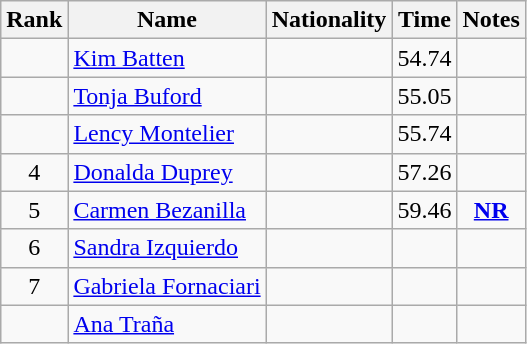<table class="wikitable sortable" style="text-align:center">
<tr>
<th>Rank</th>
<th>Name</th>
<th>Nationality</th>
<th>Time</th>
<th>Notes</th>
</tr>
<tr>
<td></td>
<td align=left><a href='#'>Kim Batten</a></td>
<td align=left></td>
<td>54.74</td>
<td></td>
</tr>
<tr>
<td></td>
<td align=left><a href='#'>Tonja Buford</a></td>
<td align=left></td>
<td>55.05</td>
<td></td>
</tr>
<tr>
<td></td>
<td align=left><a href='#'>Lency Montelier</a></td>
<td align=left></td>
<td>55.74</td>
<td></td>
</tr>
<tr>
<td>4</td>
<td align=left><a href='#'>Donalda Duprey</a></td>
<td align=left></td>
<td>57.26</td>
<td></td>
</tr>
<tr>
<td>5</td>
<td align=left><a href='#'>Carmen Bezanilla</a></td>
<td align=left></td>
<td>59.46</td>
<td><strong><a href='#'>NR</a></strong></td>
</tr>
<tr>
<td>6</td>
<td align=left><a href='#'>Sandra Izquierdo</a></td>
<td align=left></td>
<td></td>
<td></td>
</tr>
<tr>
<td>7</td>
<td align=left><a href='#'>Gabriela Fornaciari</a></td>
<td align=left></td>
<td></td>
<td></td>
</tr>
<tr>
<td></td>
<td align=left><a href='#'>Ana Traña</a></td>
<td align=left></td>
<td></td>
<td></td>
</tr>
</table>
